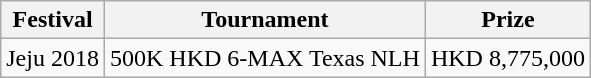<table class="wikitable">
<tr>
<th>Festival</th>
<th>Tournament</th>
<th>Prize</th>
</tr>
<tr>
<td>Jeju 2018</td>
<td>500K HKD 6-MAX Texas NLH</td>
<td>HKD 8,775,000</td>
</tr>
</table>
